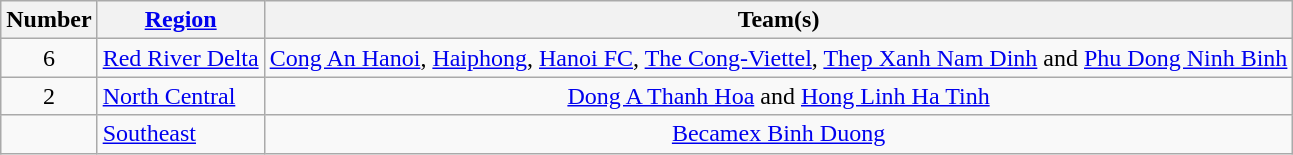<table class="wikitable" style="text-align:center">
<tr>
<th>Number</th>
<th><a href='#'>Region</a></th>
<th>Team(s)</th>
</tr>
<tr>
<td rowspan="1">6</td>
<td align="left"><a href='#'>Red River Delta</a></td>
<td><a href='#'>Cong An Hanoi</a>, <a href='#'>Haiphong</a>, <a href='#'>Hanoi FC</a>, <a href='#'>The Cong-Viettel</a>, <a href='#'>Thep Xanh Nam Dinh</a> and <a href='#'>Phu Dong Ninh Binh</a></td>
</tr>
<tr>
<td rowspan="1">2</td>
<td align="left"><a href='#'>North Central</a></td>
<td><a href='#'>Dong A Thanh Hoa</a> and <a href='#'>Hong Linh Ha Tinh</a></td>
</tr>
<tr>
<td rowspan="1"></td>
<td align="left"><a href='#'>Southeast</a></td>
<td><a href='#'>Becamex Binh Duong</a></td>
</tr>
</table>
